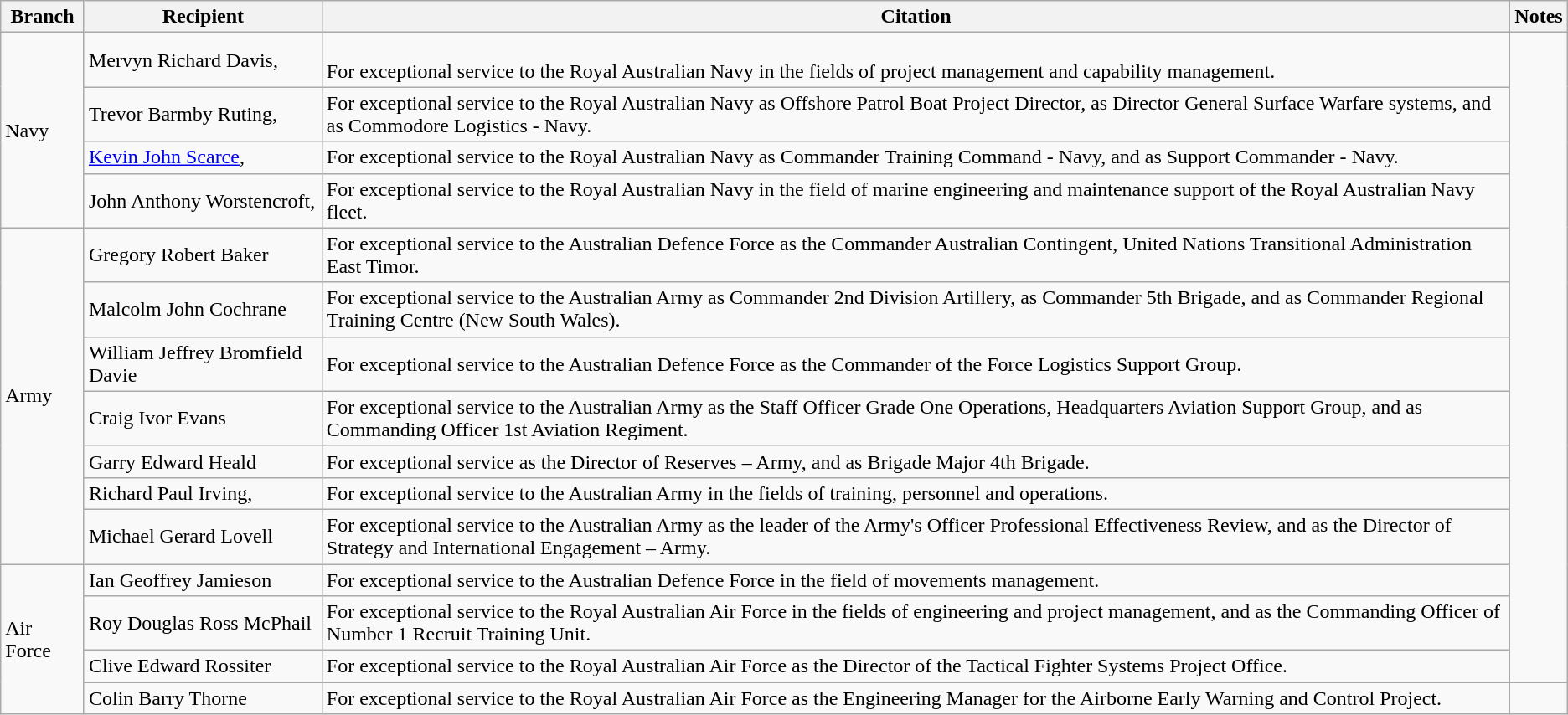<table class="wikitable">
<tr>
<th>Branch</th>
<th>Recipient</th>
<th>Citation</th>
<th>Notes</th>
</tr>
<tr>
<td rowspan=4>Navy</td>
<td> Mervyn Richard Davis, </td>
<td><br>For exceptional service to the Royal Australian Navy in the fields of project management and capability management.</td>
<td rowspan=14></td>
</tr>
<tr>
<td> Trevor Barmby Ruting, </td>
<td>For exceptional service to the Royal Australian Navy as Offshore Patrol Boat Project Director, as Director General Surface Warfare systems, and as Commodore Logistics - Navy.</td>
</tr>
<tr>
<td> <a href='#'>Kevin John Scarce</a>, </td>
<td>For exceptional service to the Royal Australian Navy as Commander Training Command - Navy, and as Support Commander - Navy.</td>
</tr>
<tr>
<td> John Anthony Worstencroft, </td>
<td>For exceptional service to the Royal Australian Navy in the field of marine engineering and maintenance support of the Royal Australian Navy fleet.</td>
</tr>
<tr>
<td rowspan=7>Army</td>
<td> Gregory Robert Baker</td>
<td>For exceptional service to the Australian Defence Force as the Commander Australian Contingent, United Nations Transitional Administration East Timor.</td>
</tr>
<tr>
<td> Malcolm John Cochrane</td>
<td>For exceptional service to the Australian Army as Commander 2nd Division Artillery, as Commander 5th Brigade, and as Commander Regional Training Centre (New South Wales).</td>
</tr>
<tr>
<td> William Jeffrey Bromfield Davie</td>
<td>For exceptional service to the Australian Defence Force as the Commander of the Force Logistics Support Group.</td>
</tr>
<tr>
<td> Craig Ivor Evans</td>
<td>For exceptional service to the Australian Army as the Staff Officer Grade One Operations, Headquarters Aviation Support Group, and as Commanding Officer 1st Aviation Regiment.</td>
</tr>
<tr>
<td> Garry Edward Heald</td>
<td>For exceptional service as the Director of Reserves – Army, and as Brigade Major 4th Brigade.</td>
</tr>
<tr>
<td> Richard Paul Irving, </td>
<td>For exceptional service to the Australian Army in the fields of training, personnel and operations.</td>
</tr>
<tr>
<td> Michael Gerard Lovell</td>
<td>For exceptional service to the Australian Army as the leader of the Army's Officer Professional Effectiveness Review, and as the Director of Strategy and International Engagement – Army.</td>
</tr>
<tr>
<td rowspan=4>Air Force</td>
<td> Ian Geoffrey Jamieson</td>
<td>For exceptional service to the Australian Defence Force in the field of movements management.</td>
</tr>
<tr>
<td> Roy Douglas Ross McPhail</td>
<td>For exceptional service to the Royal Australian Air Force in the fields of engineering and project management, and as the Commanding Officer of Number 1 Recruit Training Unit.</td>
</tr>
<tr>
<td> Clive Edward Rossiter</td>
<td>For exceptional service to the Royal Australian Air Force as the Director of the Tactical Fighter Systems Project Office.</td>
</tr>
<tr>
<td> Colin Barry Thorne</td>
<td>For exceptional service to the Royal Australian Air Force as the Engineering Manager for the Airborne Early Warning and Control Project.</td>
</tr>
</table>
